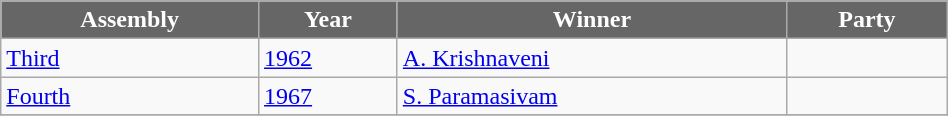<table class="wikitable sortable" width="50%">
<tr>
<th style="background-color:#666666; color:white">Assembly</th>
<th style="background-color:#666666; color:white">Year</th>
<th style="background-color:#666666; color:white">Winner</th>
<th style="background-color:#666666; color:white" colspan="2">Party</th>
</tr>
<tr>
<td><a href='#'>Third</a></td>
<td><a href='#'>1962</a></td>
<td><a href='#'>A. Krishnaveni</a></td>
<td></td>
</tr>
<tr>
<td><a href='#'>Fourth</a></td>
<td><a href='#'>1967</a></td>
<td><a href='#'>S. Paramasivam</a></td>
<td></td>
</tr>
<tr>
</tr>
</table>
